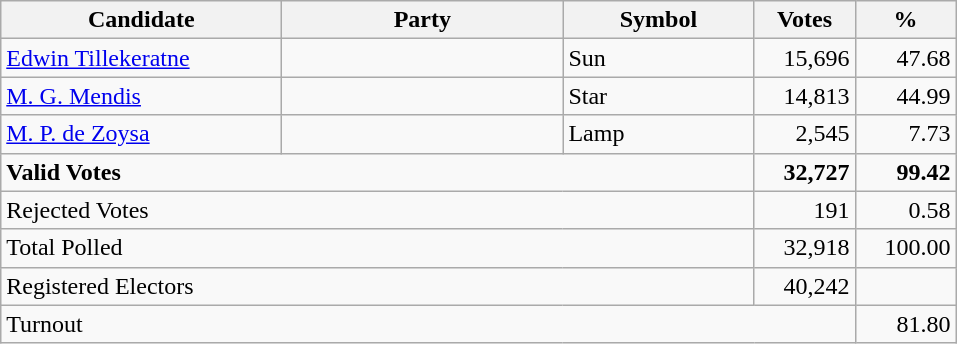<table class="wikitable" border="1" style="text-align:right;">
<tr>
<th align=left width="180">Candidate</th>
<th align=left width="180">Party</th>
<th align=left width="120">Symbol</th>
<th align=left width="60">Votes</th>
<th align=left width="60">%</th>
</tr>
<tr>
<td align=left><a href='#'>Edwin Tillekeratne</a></td>
<td align=left></td>
<td align=left>Sun</td>
<td align=right>15,696</td>
<td align=right>47.68</td>
</tr>
<tr>
<td align=left><a href='#'>M. G. Mendis</a></td>
<td align=left></td>
<td align=left>Star</td>
<td align=right>14,813</td>
<td align=right>44.99</td>
</tr>
<tr>
<td align=left><a href='#'>M. P. de Zoysa</a></td>
<td align=left></td>
<td align=left>Lamp</td>
<td align=right>2,545</td>
<td align=right>7.73</td>
</tr>
<tr>
<td align=left colspan=3><strong>Valid Votes</strong></td>
<td align=right><strong>32,727</strong></td>
<td align=right><strong>99.42</strong></td>
</tr>
<tr>
<td align=left colspan=3>Rejected Votes</td>
<td align=right>191</td>
<td align=right>0.58</td>
</tr>
<tr>
<td align=left colspan=3>Total Polled</td>
<td align=right>32,918</td>
<td align=right>100.00</td>
</tr>
<tr>
<td align=left colspan=3>Registered Electors</td>
<td align=right>40,242</td>
<td></td>
</tr>
<tr>
<td align=left colspan=4>Turnout</td>
<td align=right>81.80</td>
</tr>
</table>
